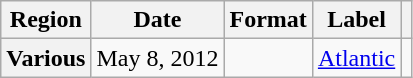<table class="wikitable plainrowheaders">
<tr>
<th scope="col">Region</th>
<th scope="col">Date</th>
<th scope="col">Format</th>
<th scope="col">Label</th>
<th scope="col"></th>
</tr>
<tr>
<th scope="row">Various</th>
<td rowspan="1">May 8, 2012</td>
<td rowspan="1"></td>
<td rowspan="1"><a href='#'>Atlantic</a></td>
<td align="center"></td>
</tr>
</table>
